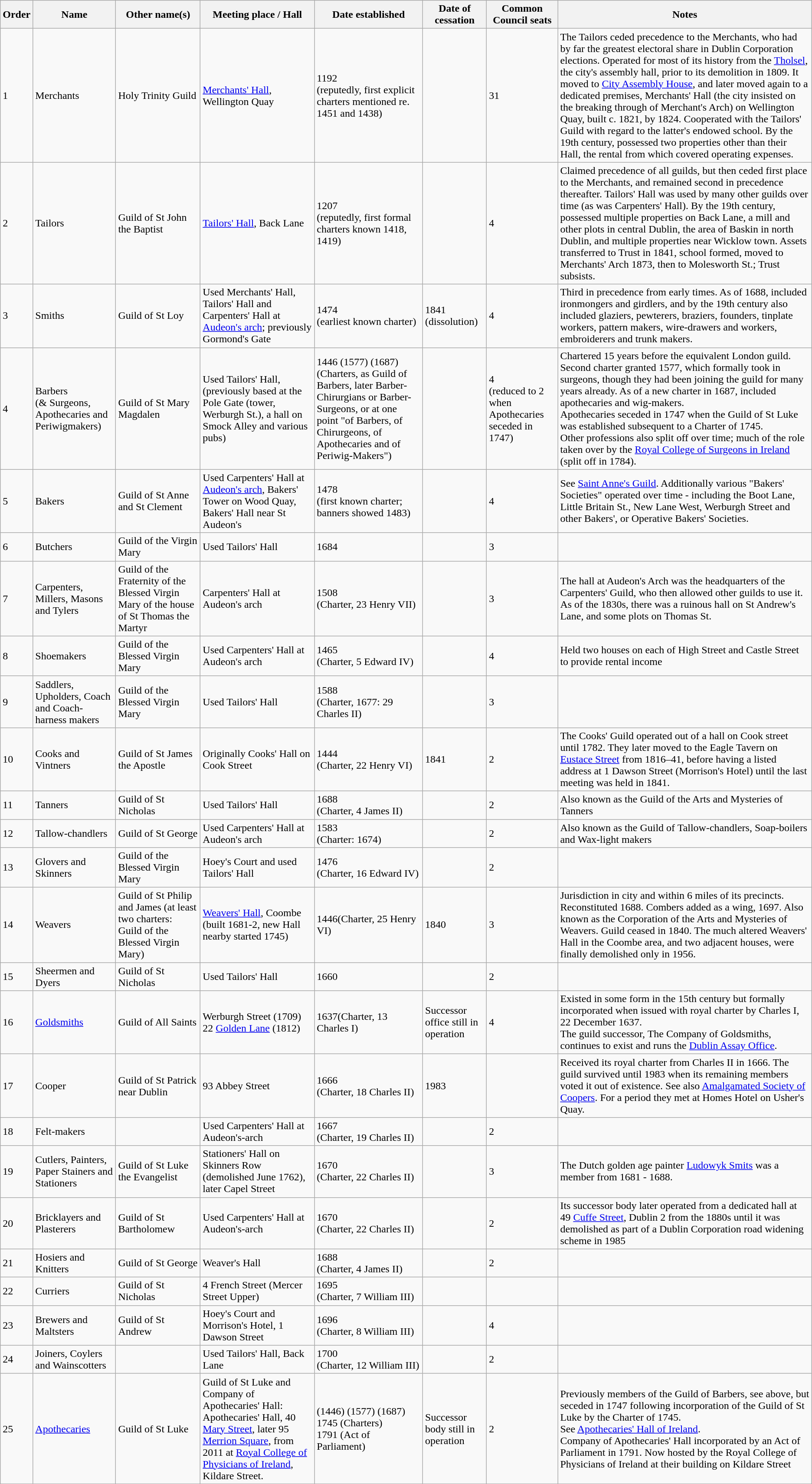<table class="wikitable sortable">
<tr>
<th>Order</th>
<th>Name</th>
<th>Other name(s)</th>
<th>Meeting place / Hall</th>
<th>Date established</th>
<th>Date of cessation</th>
<th>Common Council seats</th>
<th>Notes</th>
</tr>
<tr>
<td>1</td>
<td>Merchants</td>
<td>Holy Trinity Guild</td>
<td><a href='#'>Merchants' Hall</a>, Wellington Quay</td>
<td>1192<br>(reputedly, first explicit charters mentioned re. 1451 and 1438)</td>
<td></td>
<td>31</td>
<td>The Tailors ceded precedence to the Merchants, who had by far the greatest electoral share in Dublin Corporation elections. Operated for most of its history from the <a href='#'>Tholsel</a>, the city's assembly hall, prior to its demolition in 1809. It moved to <a href='#'>City Assembly House</a>, and later moved again to a dedicated premises, Merchants' Hall (the city insisted on the breaking through of Merchant's Arch) on Wellington Quay, built c. 1821, by 1824. Cooperated with the Tailors' Guild with regard to the latter's endowed school. By the 19th century, possessed two properties other than their Hall, the rental from which covered operating expenses.</td>
</tr>
<tr>
<td>2</td>
<td>Tailors</td>
<td>Guild of St John the Baptist</td>
<td><a href='#'>Tailors' Hall</a>, Back Lane</td>
<td>1207<br>(reputedly, first formal charters known 1418, 1419)</td>
<td></td>
<td>4</td>
<td>Claimed precedence of all guilds, but then ceded first place to the Merchants, and remained second in precedence thereafter. Tailors' Hall was used by many other guilds over time (as was Carpenters' Hall). By the 19th century, possessed multiple properties on Back Lane, a mill and other plots in central Dublin, the area of Baskin in north Dublin, and multiple properties near Wicklow town. Assets transferred to Trust in 1841, school formed, moved to Merchants' Arch 1873, then to Molesworth St.; Trust subsists.</td>
</tr>
<tr>
<td>3</td>
<td>Smiths</td>
<td>Guild of St Loy</td>
<td>Used Merchants' Hall, Tailors' Hall and Carpenters' Hall at <a href='#'>Audeon's arch</a>; previously Gormond's Gate</td>
<td>1474<br>(earliest known charter)</td>
<td>1841 (dissolution)</td>
<td>4</td>
<td>Third in precedence from early times. As of 1688, included ironmongers and girdlers, and by the 19th century also included glaziers, pewterers, braziers, founders, tinplate workers, pattern makers, wire-drawers and workers, embroiderers and trunk makers.</td>
</tr>
<tr>
<td>4</td>
<td>Barbers <br>(& Surgeons, Apothecaries and Periwigmakers)</td>
<td>Guild of St Mary Magdalen</td>
<td>Used Tailors' Hall, (previously based at the Pole Gate (tower, Werburgh St.), a hall on Smock Alley and various pubs)</td>
<td>1446 (1577) (1687)<br>(Charters, as Guild of Barbers, later Barber-Chirurgians or Barber-Surgeons, or at one point "of Barbers, of Chirurgeons, of Apothecaries and of Periwig-Makers")</td>
<td></td>
<td>4 <br>(reduced to 2 when Apothecaries seceded in 1747)</td>
<td>Chartered 15 years before the equivalent London guild. Second charter granted 1577, which formally took in surgeons, though they had been joining the guild for many years already. As of a new charter in 1687, included apothecaries and wig-makers. <br>Apothecaries seceded in 1747 when the Guild of St Luke was established subsequent to a Charter of 1745. <br>Other professions also split off over time; much of the role taken over by the <a href='#'>Royal College of Surgeons in Ireland</a> (split off in 1784).</td>
</tr>
<tr>
<td>5</td>
<td>Bakers</td>
<td>Guild of St Anne and St Clement</td>
<td>Used Carpenters' Hall at <a href='#'>Audeon's arch</a>, Bakers' Tower on Wood Quay, Bakers' Hall near St Audeon's</td>
<td>1478<br>(first known charter; banners showed 1483)</td>
<td></td>
<td>4</td>
<td>See <a href='#'>Saint Anne's Guild</a>. Additionally various "Bakers' Societies" operated over time - including the Boot Lane, Little Britain St., New Lane West, Werburgh Street and other Bakers', or Operative Bakers' Societies.</td>
</tr>
<tr>
<td>6</td>
<td>Butchers</td>
<td>Guild of the Virgin Mary</td>
<td>Used Tailors' Hall</td>
<td>1684</td>
<td></td>
<td>3</td>
<td></td>
</tr>
<tr>
<td>7</td>
<td>Carpenters, Millers, Masons and Tylers</td>
<td>Guild of the Fraternity of the Blessed Virgin Mary of the house of St Thomas the Martyr</td>
<td>Carpenters' Hall at Audeon's arch</td>
<td>1508<br>(Charter, 23 Henry VII)</td>
<td></td>
<td>3</td>
<td>The hall at Audeon's Arch was the headquarters of the Carpenters' Guild, who then allowed other guilds to use it.  As of the 1830s, there was a ruinous hall on St Andrew's Lane, and some plots on Thomas St.</td>
</tr>
<tr>
<td>8</td>
<td>Shoemakers</td>
<td>Guild of the Blessed Virgin Mary</td>
<td>Used Carpenters' Hall at Audeon's arch</td>
<td>1465<br>(Charter, 5 Edward IV)</td>
<td></td>
<td>4</td>
<td>Held two houses on each of High Street and Castle Street to provide rental income</td>
</tr>
<tr>
<td>9</td>
<td>Saddlers, Upholders, Coach and Coach-harness makers</td>
<td>Guild of the Blessed Virgin Mary</td>
<td>Used Tailors' Hall</td>
<td>1588<br>(Charter, 1677: 29 Charles II)</td>
<td></td>
<td>3</td>
<td></td>
</tr>
<tr>
<td>10</td>
<td>Cooks and Vintners</td>
<td>Guild of St James the Apostle</td>
<td>Originally Cooks' Hall on Cook Street</td>
<td>1444<br>(Charter, 22 Henry VI)</td>
<td>1841</td>
<td>2</td>
<td>The Cooks' Guild operated out of a hall on Cook street until 1782. They later moved to the Eagle Tavern on <a href='#'>Eustace Street</a> from 1816–41, before having a listed address at 1 Dawson Street (Morrison's Hotel) until the last meeting was held in 1841.</td>
</tr>
<tr>
<td>11</td>
<td>Tanners</td>
<td>Guild of St Nicholas</td>
<td>Used Tailors' Hall</td>
<td>1688<br>(Charter, 4 James II)</td>
<td></td>
<td>2</td>
<td>Also known as the Guild of the Arts and Mysteries of Tanners</td>
</tr>
<tr>
<td>12</td>
<td>Tallow-chandlers</td>
<td>Guild of St George</td>
<td>Used Carpenters' Hall at Audeon's arch</td>
<td>1583<br>(Charter: 1674)</td>
<td></td>
<td>2</td>
<td>Also known as the Guild of Tallow-chandlers, Soap-boilers and Wax-light makers</td>
</tr>
<tr>
<td>13</td>
<td>Glovers and Skinners</td>
<td>Guild of the Blessed Virgin Mary</td>
<td>Hoey's Court and used Tailors' Hall</td>
<td>1476<br>(Charter, 16 Edward IV)</td>
<td></td>
<td>2</td>
<td></td>
</tr>
<tr>
<td>14</td>
<td>Weavers</td>
<td>Guild of St Philip and James (at least two charters: Guild of the Blessed Virgin Mary)</td>
<td><a href='#'>Weavers' Hall</a>, Coombe (built 1681-2, new Hall nearby started 1745)</td>
<td>1446(Charter, 25 Henry VI)</td>
<td>1840</td>
<td>3</td>
<td>Jurisdiction in city and within 6 miles of its precincts. Reconstituted 1688. Combers added as a wing, 1697. Also known as the Corporation of the Arts and Mysteries of Weavers. Guild ceased in 1840. The much altered Weavers' Hall in the Coombe area, and two adjacent houses, were finally demolished only in 1956.</td>
</tr>
<tr>
<td>15</td>
<td>Sheermen and Dyers</td>
<td>Guild of St Nicholas</td>
<td>Used Tailors' Hall</td>
<td>1660</td>
<td></td>
<td>2</td>
<td></td>
</tr>
<tr>
<td>16</td>
<td><a href='#'>Goldsmiths</a></td>
<td>Guild of All Saints</td>
<td>Werburgh Street (1709)<br>22 <a href='#'>Golden Lane</a> (1812)</td>
<td>1637(Charter, 13 Charles I)</td>
<td>Successor office still in operation</td>
<td>4</td>
<td>Existed in some form in the 15th century but formally incorporated when issued with royal charter by Charles I, 22 December 1637. <br>The guild successor, The Company of Goldsmiths, continues to exist and runs the <a href='#'>Dublin Assay Office</a>.</td>
</tr>
<tr>
<td>17</td>
<td>Cooper</td>
<td>Guild of St Patrick near Dublin</td>
<td>93 Abbey Street</td>
<td>1666<br>(Charter, 18 Charles II)</td>
<td>1983</td>
<td></td>
<td>Received its royal charter from Charles II in 1666. The guild survived until 1983 when its remaining members voted it out of existence. See also <a href='#'>Amalgamated Society of Coopers</a>. For a period they met at Homes Hotel on Usher's Quay.</td>
</tr>
<tr>
<td>18</td>
<td>Felt-makers</td>
<td></td>
<td>Used Carpenters' Hall at Audeon's-arch</td>
<td>1667<br>(Charter, 19 Charles II)</td>
<td></td>
<td>2</td>
<td></td>
</tr>
<tr>
<td>19</td>
<td>Cutlers, Painters, Paper Stainers and Stationers</td>
<td>Guild of St Luke the Evangelist</td>
<td>Stationers' Hall on Skinners Row (demolished June 1762), later Capel Street</td>
<td>1670<br>(Charter, 22 Charles II)</td>
<td></td>
<td>3</td>
<td>The Dutch golden age painter <a href='#'>Ludowyk Smits</a> was a member from 1681 - 1688.</td>
</tr>
<tr>
<td>20</td>
<td>Bricklayers and Plasterers</td>
<td>Guild of St Bartholomew</td>
<td>Used Carpenters' Hall at Audeon's-arch</td>
<td>1670<br>(Charter, 22 Charles II)</td>
<td></td>
<td>2</td>
<td>Its successor body later operated from a dedicated hall at 49 <a href='#'>Cuffe Street</a>, Dublin 2 from the 1880s until it was demolished as part of a Dublin Corporation road widening scheme in 1985</td>
</tr>
<tr>
<td>21</td>
<td>Hosiers and Knitters</td>
<td>Guild of St George</td>
<td>Weaver's Hall</td>
<td>1688<br>(Charter, 4 James II)</td>
<td></td>
<td>2</td>
<td></td>
</tr>
<tr>
<td>22</td>
<td>Curriers</td>
<td>Guild of St Nicholas</td>
<td>4 French Street (Mercer Street  Upper)</td>
<td>1695<br>(Charter, 7 William III)</td>
<td></td>
<td></td>
<td></td>
</tr>
<tr>
<td>23</td>
<td>Brewers and Maltsters</td>
<td>Guild of St Andrew</td>
<td>Hoey's Court and Morrison's Hotel, 1 Dawson Street</td>
<td>1696<br>(Charter, 8 William III)</td>
<td></td>
<td>4</td>
<td></td>
</tr>
<tr>
<td>24</td>
<td>Joiners, Coylers and Wainscotters</td>
<td></td>
<td>Used Tailors' Hall, Back Lane</td>
<td>1700<br>(Charter, 12 William III)</td>
<td></td>
<td>2</td>
<td></td>
</tr>
<tr>
<td>25</td>
<td><a href='#'>Apothecaries</a></td>
<td>Guild of St Luke</td>
<td>Guild of St Luke and Company of Apothecaries' Hall: Apothecaries' Hall, 40 <a href='#'>Mary Street</a>, later 95 <a href='#'>Merrion Square</a>, from 2011 at <a href='#'>Royal College of Physicians of Ireland</a>, Kildare Street.</td>
<td>(1446) (1577) (1687) 1745 (Charters)<br>1791 (Act of Parliament)</td>
<td>Successor body still in operation</td>
<td>2</td>
<td>Previously members of the Guild of Barbers, see above, but seceded in 1747 following incorporation of the Guild of St Luke by the Charter of 1745. <br>See <a href='#'>Apothecaries' Hall of Ireland</a>. <br>Company of Apothecaries' Hall incorporated by an Act of Parliament in 1791. Now hosted by the Royal College of Physicians of Ireland at their building on Kildare Street</td>
</tr>
</table>
